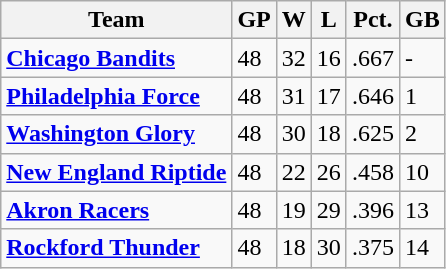<table class="wikitable">
<tr>
<th>Team</th>
<th>GP</th>
<th>W</th>
<th>L</th>
<th>Pct.</th>
<th>GB</th>
</tr>
<tr>
<td><strong><a href='#'>Chicago Bandits</a></strong></td>
<td>48</td>
<td>32</td>
<td>16</td>
<td>.667</td>
<td>-</td>
</tr>
<tr>
<td><strong><a href='#'>Philadelphia Force</a></strong></td>
<td>48</td>
<td>31</td>
<td>17</td>
<td>.646</td>
<td>1</td>
</tr>
<tr>
<td><strong><a href='#'>Washington Glory</a></strong></td>
<td>48</td>
<td>30</td>
<td>18</td>
<td>.625</td>
<td>2</td>
</tr>
<tr>
<td><strong><a href='#'>New England Riptide</a></strong></td>
<td>48</td>
<td>22</td>
<td>26</td>
<td>.458</td>
<td>10</td>
</tr>
<tr>
<td><strong><a href='#'>Akron Racers</a></strong></td>
<td>48</td>
<td>19</td>
<td>29</td>
<td>.396</td>
<td>13</td>
</tr>
<tr>
<td><strong><a href='#'>Rockford Thunder</a></strong></td>
<td>48</td>
<td>18</td>
<td>30</td>
<td>.375</td>
<td>14</td>
</tr>
</table>
